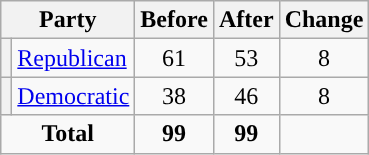<table class="wikitable" style="text-align:center;">
<tr>
<th colspan="2">Party</th>
<th>Before</th>
<th>After</th>
<th>Change</th>
</tr>
<tr>
<th style="background-color:"></th>
<td style="text-align:left;"><a href='#'>Republican</a></td>
<td>61</td>
<td>53</td>
<td> 8</td>
</tr>
<tr>
<th style="background-color:"></th>
<td style="text-align:left;"><a href='#'>Democratic</a></td>
<td>38</td>
<td>46</td>
<td> 8</td>
</tr>
<tr>
<td colspan="2"><strong>Total</strong></td>
<td><strong>99</strong></td>
<td><strong>99</strong></td>
<td></td>
</tr>
</table>
